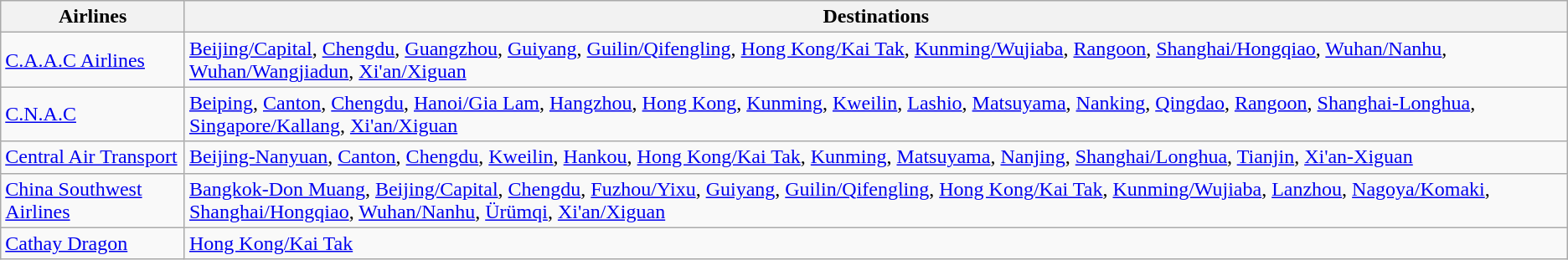<table class="wikitable">
<tr>
<th>Airlines</th>
<th>Destinations</th>
</tr>
<tr>
<td><a href='#'>C.A.A.C Airlines</a></td>
<td><a href='#'>Beijing/Capital</a>, <a href='#'>Chengdu</a>, <a href='#'>Guangzhou</a>, <a href='#'>Guiyang</a>, <a href='#'>Guilin/Qifengling</a>, <a href='#'>Hong Kong/Kai Tak</a>, <a href='#'>Kunming/Wujiaba</a>, <a href='#'>Rangoon</a>, <a href='#'>Shanghai/Hongqiao</a>, <a href='#'>Wuhan/Nanhu</a>, <a href='#'>Wuhan/Wangjiadun</a>, <a href='#'>Xi'an/Xiguan</a></td>
</tr>
<tr>
<td><a href='#'>C.N.A.C</a></td>
<td><a href='#'>Beiping</a>, <a href='#'>Canton</a>, <a href='#'>Chengdu</a>, <a href='#'>Hanoi/Gia Lam</a>, <a href='#'>Hangzhou</a>, <a href='#'>Hong Kong</a>, <a href='#'>Kunming</a>, <a href='#'>Kweilin</a>, <a href='#'>Lashio</a>, <a href='#'>Matsuyama</a>, <a href='#'>Nanking</a>, <a href='#'>Qingdao</a>, <a href='#'>Rangoon</a>, <a href='#'>Shanghai-Longhua</a>, <a href='#'>Singapore/Kallang</a>, <a href='#'>Xi'an/Xiguan</a></td>
</tr>
<tr>
<td><a href='#'>Central Air Transport</a></td>
<td><a href='#'>Beijing-Nanyuan</a>, <a href='#'>Canton</a>, <a href='#'>Chengdu</a>, <a href='#'>Kweilin</a>, <a href='#'>Hankou</a>, <a href='#'>Hong Kong/Kai Tak</a>, <a href='#'>Kunming</a>, <a href='#'>Matsuyama</a>, <a href='#'>Nanjing</a>, <a href='#'>Shanghai/Longhua</a>, <a href='#'>Tianjin</a>, <a href='#'>Xi'an-Xiguan</a></td>
</tr>
<tr>
<td><a href='#'>China Southwest Airlines</a></td>
<td><a href='#'>Bangkok-Don Muang</a>, <a href='#'>Beijing/Capital</a>, <a href='#'>Chengdu</a>, <a href='#'>Fuzhou/Yixu</a>, <a href='#'>Guiyang</a>, <a href='#'>Guilin/Qifengling</a>, <a href='#'>Hong Kong/Kai Tak</a>, <a href='#'>Kunming/Wujiaba</a>, <a href='#'>Lanzhou</a>, <a href='#'>Nagoya/Komaki</a>, <a href='#'>Shanghai/Hongqiao</a>, <a href='#'>Wuhan/Nanhu</a>, <a href='#'>Ürümqi</a>, <a href='#'>Xi'an/Xiguan</a></td>
</tr>
<tr>
<td><a href='#'>Cathay Dragon</a></td>
<td><a href='#'>Hong Kong/Kai Tak</a></td>
</tr>
</table>
